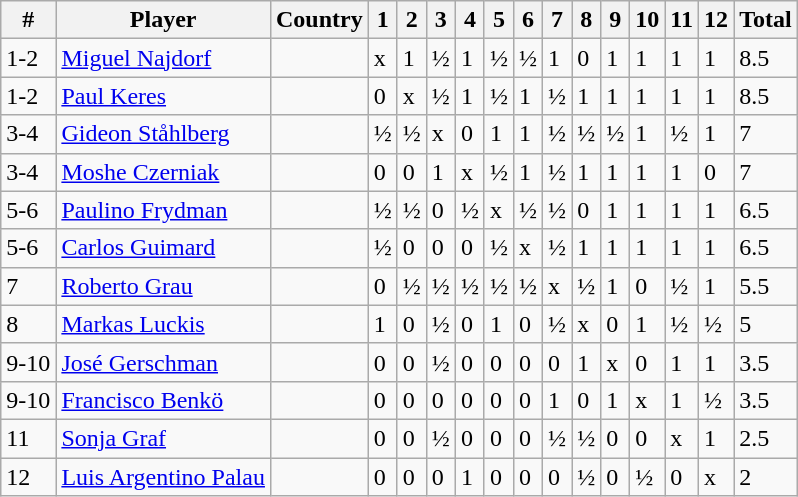<table class="wikitable" style="text-align: left; margin: auto auto">
<tr>
<th>#</th>
<th>Player</th>
<th>Country</th>
<th>1</th>
<th>2</th>
<th>3</th>
<th>4</th>
<th>5</th>
<th>6</th>
<th>7</th>
<th>8</th>
<th>9</th>
<th>10</th>
<th>11</th>
<th>12</th>
<th>Total</th>
</tr>
<tr>
<td>1-2</td>
<td align=left><a href='#'>Miguel Najdorf</a></td>
<td></td>
<td>x</td>
<td>1</td>
<td>½</td>
<td>1</td>
<td>½</td>
<td>½</td>
<td>1</td>
<td>0</td>
<td>1</td>
<td>1</td>
<td>1</td>
<td>1</td>
<td>8.5</td>
</tr>
<tr>
<td>1-2</td>
<td align=left><a href='#'>Paul Keres</a></td>
<td></td>
<td>0</td>
<td>x</td>
<td>½</td>
<td>1</td>
<td>½</td>
<td>1</td>
<td>½</td>
<td>1</td>
<td>1</td>
<td>1</td>
<td>1</td>
<td>1</td>
<td>8.5</td>
</tr>
<tr>
<td>3-4</td>
<td align=left><a href='#'>Gideon Ståhlberg</a></td>
<td></td>
<td>½</td>
<td>½</td>
<td>x</td>
<td>0</td>
<td>1</td>
<td>1</td>
<td>½</td>
<td>½</td>
<td>½</td>
<td>1</td>
<td>½</td>
<td>1</td>
<td>7</td>
</tr>
<tr>
<td>3-4</td>
<td align=left><a href='#'>Moshe Czerniak</a></td>
<td></td>
<td>0</td>
<td>0</td>
<td>1</td>
<td>x</td>
<td>½</td>
<td>1</td>
<td>½</td>
<td>1</td>
<td>1</td>
<td>1</td>
<td>1</td>
<td>0</td>
<td>7</td>
</tr>
<tr>
<td>5-6</td>
<td align=left><a href='#'>Paulino Frydman</a></td>
<td></td>
<td>½</td>
<td>½</td>
<td>0</td>
<td>½</td>
<td>x</td>
<td>½</td>
<td>½</td>
<td>0</td>
<td>1</td>
<td>1</td>
<td>1</td>
<td>1</td>
<td>6.5</td>
</tr>
<tr>
<td>5-6</td>
<td align=left><a href='#'>Carlos Guimard</a></td>
<td></td>
<td>½</td>
<td>0</td>
<td>0</td>
<td>0</td>
<td>½</td>
<td>x</td>
<td>½</td>
<td>1</td>
<td>1</td>
<td>1</td>
<td>1</td>
<td>1</td>
<td>6.5</td>
</tr>
<tr>
<td>7</td>
<td align=left><a href='#'>Roberto Grau</a></td>
<td></td>
<td>0</td>
<td>½</td>
<td>½</td>
<td>½</td>
<td>½</td>
<td>½</td>
<td>x</td>
<td>½</td>
<td>1</td>
<td>0</td>
<td>½</td>
<td>1</td>
<td>5.5</td>
</tr>
<tr>
<td>8</td>
<td align=left><a href='#'>Markas Luckis</a></td>
<td></td>
<td>1</td>
<td>0</td>
<td>½</td>
<td>0</td>
<td>1</td>
<td>0</td>
<td>½</td>
<td>x</td>
<td>0</td>
<td>1</td>
<td>½</td>
<td>½</td>
<td>5</td>
</tr>
<tr>
<td>9-10</td>
<td align=left><a href='#'>José Gerschman</a></td>
<td></td>
<td>0</td>
<td>0</td>
<td>½</td>
<td>0</td>
<td>0</td>
<td>0</td>
<td>0</td>
<td>1</td>
<td>x</td>
<td>0</td>
<td>1</td>
<td>1</td>
<td>3.5</td>
</tr>
<tr>
<td>9-10</td>
<td align=left><a href='#'>Francisco Benkö</a></td>
<td></td>
<td>0</td>
<td>0</td>
<td>0</td>
<td>0</td>
<td>0</td>
<td>0</td>
<td>1</td>
<td>0</td>
<td>1</td>
<td>x</td>
<td>1</td>
<td>½</td>
<td>3.5</td>
</tr>
<tr>
<td>11</td>
<td align=left><a href='#'>Sonja Graf</a></td>
<td></td>
<td>0</td>
<td>0</td>
<td>½</td>
<td>0</td>
<td>0</td>
<td>0</td>
<td>½</td>
<td>½</td>
<td>0</td>
<td>0</td>
<td>x</td>
<td>1</td>
<td>2.5</td>
</tr>
<tr>
<td>12</td>
<td align=left><a href='#'>Luis Argentino Palau</a></td>
<td></td>
<td>0</td>
<td>0</td>
<td>0</td>
<td>1</td>
<td>0</td>
<td>0</td>
<td>0</td>
<td>½</td>
<td>0</td>
<td>½</td>
<td>0</td>
<td>x</td>
<td>2</td>
</tr>
</table>
